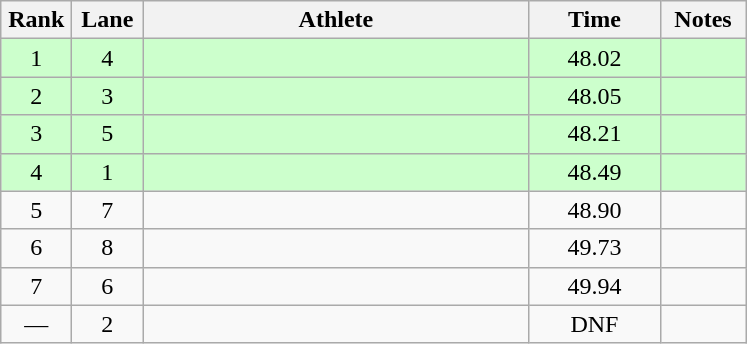<table class="wikitable sortable" style="text-align:center">
<tr>
<th width=40>Rank</th>
<th width=40>Lane</th>
<th width=250>Athlete</th>
<th width=80>Time</th>
<th width=50>Notes</th>
</tr>
<tr bgcolor=ccffcc>
<td>1</td>
<td>4</td>
<td align=left></td>
<td>48.02</td>
<td></td>
</tr>
<tr bgcolor=ccffcc>
<td>2</td>
<td>3</td>
<td align=left></td>
<td>48.05</td>
<td></td>
</tr>
<tr bgcolor=ccffcc>
<td>3</td>
<td>5</td>
<td align=left></td>
<td>48.21</td>
<td></td>
</tr>
<tr bgcolor=ccffcc>
<td>4</td>
<td>1</td>
<td align=left></td>
<td>48.49</td>
<td></td>
</tr>
<tr>
<td>5</td>
<td>7</td>
<td align=left></td>
<td>48.90</td>
<td></td>
</tr>
<tr>
<td>6</td>
<td>8</td>
<td align=left></td>
<td>49.73</td>
<td></td>
</tr>
<tr>
<td>7</td>
<td>6</td>
<td align=left></td>
<td>49.94</td>
<td></td>
</tr>
<tr>
<td>—</td>
<td>2</td>
<td align=left></td>
<td>DNF</td>
<td></td>
</tr>
</table>
